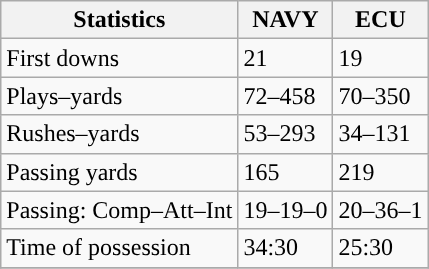<table class="wikitable" style="float: left;">
<tr>
<th>Statistics</th>
<th>NAVY</th>
<th>ECU</th>
</tr>
<tr>
<td>First downs</td>
<td>21</td>
<td>19</td>
</tr>
<tr>
<td>Plays–yards</td>
<td>72–458</td>
<td>70–350</td>
</tr>
<tr>
<td>Rushes–yards</td>
<td>53–293</td>
<td>34–131</td>
</tr>
<tr>
<td>Passing yards</td>
<td>165</td>
<td>219</td>
</tr>
<tr>
<td>Passing: Comp–Att–Int</td>
<td>19–19–0</td>
<td>20–36–1</td>
</tr>
<tr>
<td>Time of possession</td>
<td>34:30</td>
<td>25:30</td>
</tr>
<tr>
</tr>
</table>
